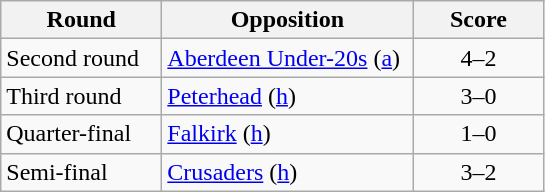<table class="wikitable" >
<tr>
<th width=100>Round</th>
<th width=160>Opposition</th>
<th width=80>Score</th>
</tr>
<tr>
<td>Second round</td>
<td><a href='#'>Aberdeen Under-20s</a> (<a href='#'>a</a>)</td>
<td align=center>4–2</td>
</tr>
<tr>
<td>Third round</td>
<td><a href='#'>Peterhead</a> (<a href='#'>h</a>)</td>
<td align=center>3–0</td>
</tr>
<tr>
<td>Quarter-final</td>
<td><a href='#'>Falkirk</a> (<a href='#'>h</a>)</td>
<td align=center>1–0</td>
</tr>
<tr>
<td>Semi-final</td>
<td> <a href='#'>Crusaders</a> (<a href='#'>h</a>)</td>
<td align=center>3–2</td>
</tr>
</table>
